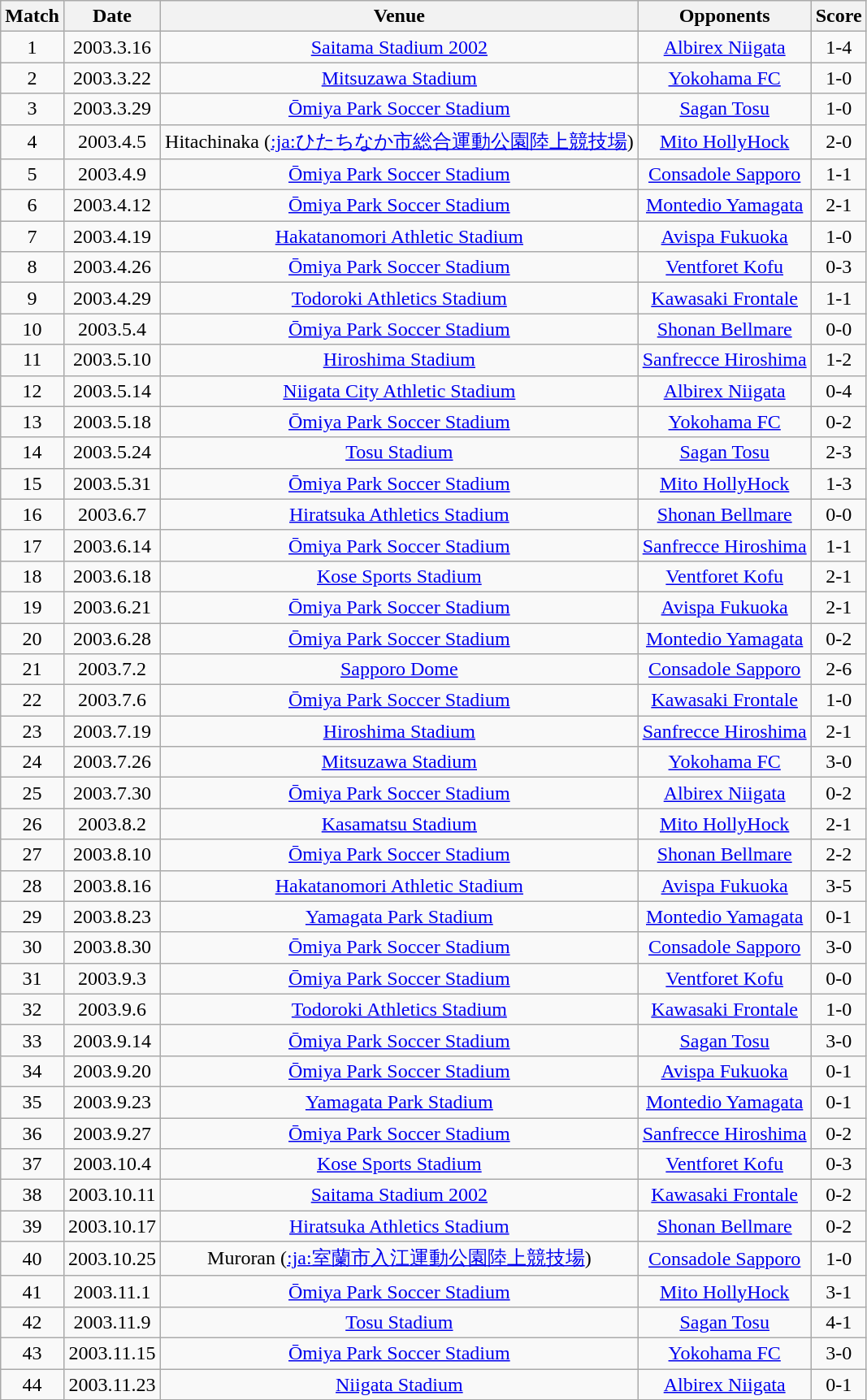<table class="wikitable" style="text-align:center;">
<tr>
<th>Match</th>
<th>Date</th>
<th>Venue</th>
<th>Opponents</th>
<th>Score</th>
</tr>
<tr>
<td>1</td>
<td>2003.3.16</td>
<td><a href='#'>Saitama Stadium 2002</a></td>
<td><a href='#'>Albirex Niigata</a></td>
<td>1-4</td>
</tr>
<tr>
<td>2</td>
<td>2003.3.22</td>
<td><a href='#'>Mitsuzawa Stadium</a></td>
<td><a href='#'>Yokohama FC</a></td>
<td>1-0</td>
</tr>
<tr>
<td>3</td>
<td>2003.3.29</td>
<td><a href='#'>Ōmiya Park Soccer Stadium</a></td>
<td><a href='#'>Sagan Tosu</a></td>
<td>1-0</td>
</tr>
<tr>
<td>4</td>
<td>2003.4.5</td>
<td>Hitachinaka (<a href='#'>:ja:ひたちなか市総合運動公園陸上競技場</a>)</td>
<td><a href='#'>Mito HollyHock</a></td>
<td>2-0</td>
</tr>
<tr>
<td>5</td>
<td>2003.4.9</td>
<td><a href='#'>Ōmiya Park Soccer Stadium</a></td>
<td><a href='#'>Consadole Sapporo</a></td>
<td>1-1</td>
</tr>
<tr>
<td>6</td>
<td>2003.4.12</td>
<td><a href='#'>Ōmiya Park Soccer Stadium</a></td>
<td><a href='#'>Montedio Yamagata</a></td>
<td>2-1</td>
</tr>
<tr>
<td>7</td>
<td>2003.4.19</td>
<td><a href='#'>Hakatanomori Athletic Stadium</a></td>
<td><a href='#'>Avispa Fukuoka</a></td>
<td>1-0</td>
</tr>
<tr>
<td>8</td>
<td>2003.4.26</td>
<td><a href='#'>Ōmiya Park Soccer Stadium</a></td>
<td><a href='#'>Ventforet Kofu</a></td>
<td>0-3</td>
</tr>
<tr>
<td>9</td>
<td>2003.4.29</td>
<td><a href='#'>Todoroki Athletics Stadium</a></td>
<td><a href='#'>Kawasaki Frontale</a></td>
<td>1-1</td>
</tr>
<tr>
<td>10</td>
<td>2003.5.4</td>
<td><a href='#'>Ōmiya Park Soccer Stadium</a></td>
<td><a href='#'>Shonan Bellmare</a></td>
<td>0-0</td>
</tr>
<tr>
<td>11</td>
<td>2003.5.10</td>
<td><a href='#'>Hiroshima Stadium</a></td>
<td><a href='#'>Sanfrecce Hiroshima</a></td>
<td>1-2</td>
</tr>
<tr>
<td>12</td>
<td>2003.5.14</td>
<td><a href='#'>Niigata City Athletic Stadium</a></td>
<td><a href='#'>Albirex Niigata</a></td>
<td>0-4</td>
</tr>
<tr>
<td>13</td>
<td>2003.5.18</td>
<td><a href='#'>Ōmiya Park Soccer Stadium</a></td>
<td><a href='#'>Yokohama FC</a></td>
<td>0-2</td>
</tr>
<tr>
<td>14</td>
<td>2003.5.24</td>
<td><a href='#'>Tosu Stadium</a></td>
<td><a href='#'>Sagan Tosu</a></td>
<td>2-3</td>
</tr>
<tr>
<td>15</td>
<td>2003.5.31</td>
<td><a href='#'>Ōmiya Park Soccer Stadium</a></td>
<td><a href='#'>Mito HollyHock</a></td>
<td>1-3</td>
</tr>
<tr>
<td>16</td>
<td>2003.6.7</td>
<td><a href='#'>Hiratsuka Athletics Stadium</a></td>
<td><a href='#'>Shonan Bellmare</a></td>
<td>0-0</td>
</tr>
<tr>
<td>17</td>
<td>2003.6.14</td>
<td><a href='#'>Ōmiya Park Soccer Stadium</a></td>
<td><a href='#'>Sanfrecce Hiroshima</a></td>
<td>1-1</td>
</tr>
<tr>
<td>18</td>
<td>2003.6.18</td>
<td><a href='#'>Kose Sports Stadium</a></td>
<td><a href='#'>Ventforet Kofu</a></td>
<td>2-1</td>
</tr>
<tr>
<td>19</td>
<td>2003.6.21</td>
<td><a href='#'>Ōmiya Park Soccer Stadium</a></td>
<td><a href='#'>Avispa Fukuoka</a></td>
<td>2-1</td>
</tr>
<tr>
<td>20</td>
<td>2003.6.28</td>
<td><a href='#'>Ōmiya Park Soccer Stadium</a></td>
<td><a href='#'>Montedio Yamagata</a></td>
<td>0-2</td>
</tr>
<tr>
<td>21</td>
<td>2003.7.2</td>
<td><a href='#'>Sapporo Dome</a></td>
<td><a href='#'>Consadole Sapporo</a></td>
<td>2-6</td>
</tr>
<tr>
<td>22</td>
<td>2003.7.6</td>
<td><a href='#'>Ōmiya Park Soccer Stadium</a></td>
<td><a href='#'>Kawasaki Frontale</a></td>
<td>1-0</td>
</tr>
<tr>
<td>23</td>
<td>2003.7.19</td>
<td><a href='#'>Hiroshima Stadium</a></td>
<td><a href='#'>Sanfrecce Hiroshima</a></td>
<td>2-1</td>
</tr>
<tr>
<td>24</td>
<td>2003.7.26</td>
<td><a href='#'>Mitsuzawa Stadium</a></td>
<td><a href='#'>Yokohama FC</a></td>
<td>3-0</td>
</tr>
<tr>
<td>25</td>
<td>2003.7.30</td>
<td><a href='#'>Ōmiya Park Soccer Stadium</a></td>
<td><a href='#'>Albirex Niigata</a></td>
<td>0-2</td>
</tr>
<tr>
<td>26</td>
<td>2003.8.2</td>
<td><a href='#'>Kasamatsu Stadium</a></td>
<td><a href='#'>Mito HollyHock</a></td>
<td>2-1</td>
</tr>
<tr>
<td>27</td>
<td>2003.8.10</td>
<td><a href='#'>Ōmiya Park Soccer Stadium</a></td>
<td><a href='#'>Shonan Bellmare</a></td>
<td>2-2</td>
</tr>
<tr>
<td>28</td>
<td>2003.8.16</td>
<td><a href='#'>Hakatanomori Athletic Stadium</a></td>
<td><a href='#'>Avispa Fukuoka</a></td>
<td>3-5</td>
</tr>
<tr>
<td>29</td>
<td>2003.8.23</td>
<td><a href='#'>Yamagata Park Stadium</a></td>
<td><a href='#'>Montedio Yamagata</a></td>
<td>0-1</td>
</tr>
<tr>
<td>30</td>
<td>2003.8.30</td>
<td><a href='#'>Ōmiya Park Soccer Stadium</a></td>
<td><a href='#'>Consadole Sapporo</a></td>
<td>3-0</td>
</tr>
<tr>
<td>31</td>
<td>2003.9.3</td>
<td><a href='#'>Ōmiya Park Soccer Stadium</a></td>
<td><a href='#'>Ventforet Kofu</a></td>
<td>0-0</td>
</tr>
<tr>
<td>32</td>
<td>2003.9.6</td>
<td><a href='#'>Todoroki Athletics Stadium</a></td>
<td><a href='#'>Kawasaki Frontale</a></td>
<td>1-0</td>
</tr>
<tr>
<td>33</td>
<td>2003.9.14</td>
<td><a href='#'>Ōmiya Park Soccer Stadium</a></td>
<td><a href='#'>Sagan Tosu</a></td>
<td>3-0</td>
</tr>
<tr>
<td>34</td>
<td>2003.9.20</td>
<td><a href='#'>Ōmiya Park Soccer Stadium</a></td>
<td><a href='#'>Avispa Fukuoka</a></td>
<td>0-1</td>
</tr>
<tr>
<td>35</td>
<td>2003.9.23</td>
<td><a href='#'>Yamagata Park Stadium</a></td>
<td><a href='#'>Montedio Yamagata</a></td>
<td>0-1</td>
</tr>
<tr>
<td>36</td>
<td>2003.9.27</td>
<td><a href='#'>Ōmiya Park Soccer Stadium</a></td>
<td><a href='#'>Sanfrecce Hiroshima</a></td>
<td>0-2</td>
</tr>
<tr>
<td>37</td>
<td>2003.10.4</td>
<td><a href='#'>Kose Sports Stadium</a></td>
<td><a href='#'>Ventforet Kofu</a></td>
<td>0-3</td>
</tr>
<tr>
<td>38</td>
<td>2003.10.11</td>
<td><a href='#'>Saitama Stadium 2002</a></td>
<td><a href='#'>Kawasaki Frontale</a></td>
<td>0-2</td>
</tr>
<tr>
<td>39</td>
<td>2003.10.17</td>
<td><a href='#'>Hiratsuka Athletics Stadium</a></td>
<td><a href='#'>Shonan Bellmare</a></td>
<td>0-2</td>
</tr>
<tr>
<td>40</td>
<td>2003.10.25</td>
<td>Muroran (<a href='#'>:ja:室蘭市入江運動公園陸上競技場</a>)</td>
<td><a href='#'>Consadole Sapporo</a></td>
<td>1-0</td>
</tr>
<tr>
<td>41</td>
<td>2003.11.1</td>
<td><a href='#'>Ōmiya Park Soccer Stadium</a></td>
<td><a href='#'>Mito HollyHock</a></td>
<td>3-1</td>
</tr>
<tr>
<td>42</td>
<td>2003.11.9</td>
<td><a href='#'>Tosu Stadium</a></td>
<td><a href='#'>Sagan Tosu</a></td>
<td>4-1</td>
</tr>
<tr>
<td>43</td>
<td>2003.11.15</td>
<td><a href='#'>Ōmiya Park Soccer Stadium</a></td>
<td><a href='#'>Yokohama FC</a></td>
<td>3-0</td>
</tr>
<tr>
<td>44</td>
<td>2003.11.23</td>
<td><a href='#'>Niigata Stadium</a></td>
<td><a href='#'>Albirex Niigata</a></td>
<td>0-1</td>
</tr>
</table>
